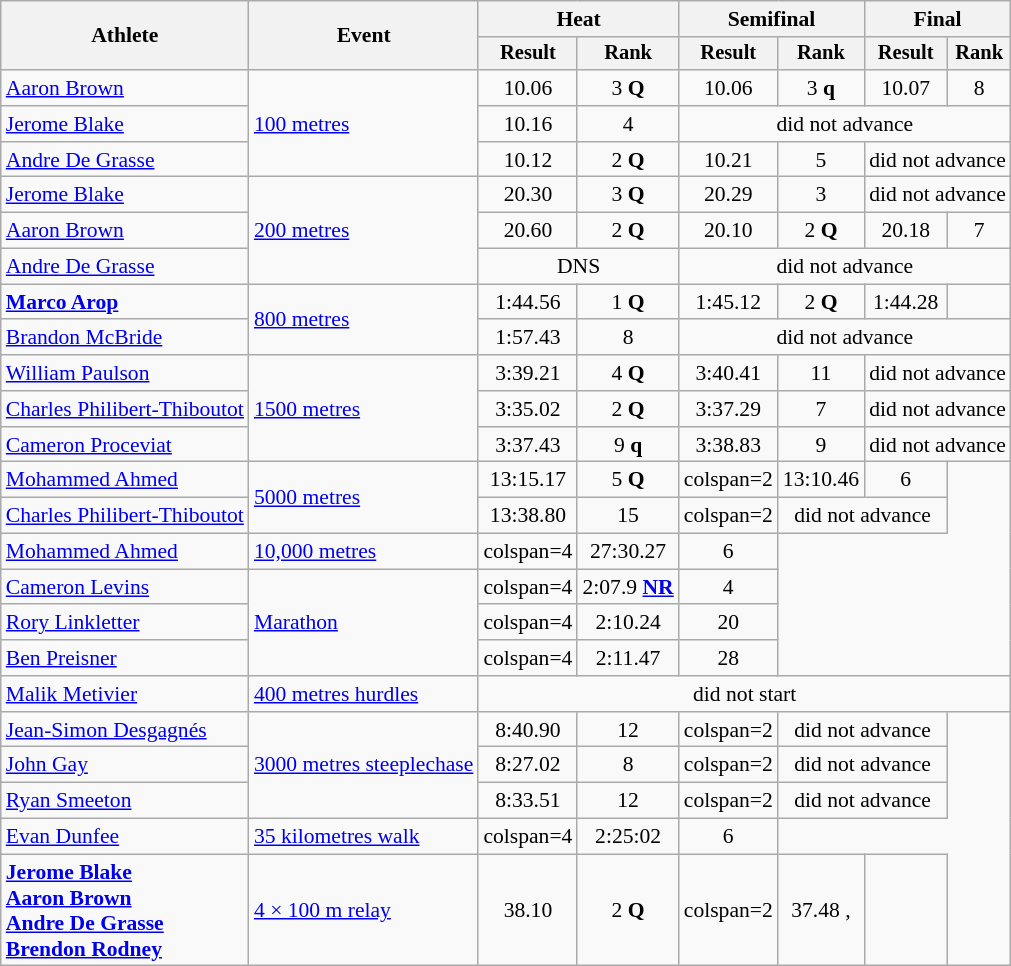<table class="wikitable" style="font-size:90%">
<tr>
<th rowspan="2">Athlete</th>
<th rowspan="2">Event</th>
<th colspan="2">Heat</th>
<th colspan="2">Semifinal</th>
<th colspan="2">Final</th>
</tr>
<tr style="font-size:95%">
<th>Result</th>
<th>Rank</th>
<th>Result</th>
<th>Rank</th>
<th>Result</th>
<th>Rank</th>
</tr>
<tr align=center>
<td align=left><a href='#'>Aaron Brown</a></td>
<td align=left rowspan=3><a href='#'>100 metres</a></td>
<td>10.06 </td>
<td>3 <strong>Q</strong></td>
<td>10.06</td>
<td>3 <strong>q</strong></td>
<td>10.07</td>
<td>8</td>
</tr>
<tr align=center>
<td align=left><a href='#'>Jerome Blake</a></td>
<td>10.16</td>
<td>4</td>
<td colspan=4>did not advance</td>
</tr>
<tr align=center>
<td align=left><a href='#'>Andre De Grasse</a></td>
<td>10.12</td>
<td>2 <strong>Q</strong></td>
<td>10.21</td>
<td>5</td>
<td colspan="2">did not advance</td>
</tr>
<tr align=center>
<td align=left><a href='#'>Jerome Blake</a></td>
<td align=left rowspan=3><a href='#'>200 metres</a></td>
<td>20.30</td>
<td>3 <strong>Q</strong></td>
<td>20.29</td>
<td>3</td>
<td colspan="2">did not advance</td>
</tr>
<tr align=center>
<td align=left><a href='#'>Aaron Brown</a></td>
<td>20.60</td>
<td>2 <strong>Q</strong></td>
<td>20.10</td>
<td>2 <strong>Q</strong></td>
<td>20.18</td>
<td>7</td>
</tr>
<tr align=center>
<td align=left><a href='#'>Andre De Grasse</a></td>
<td colspan="2">DNS</td>
<td colspan="4">did not advance</td>
</tr>
<tr align=center>
<td align=left><strong><a href='#'>Marco Arop</a></strong></td>
<td align=left rowspan=2><a href='#'>800 metres</a></td>
<td>1:44.56</td>
<td>1 <strong>Q</strong></td>
<td>1:45.12</td>
<td>2 <strong>Q</strong></td>
<td>1:44.28</td>
<td></td>
</tr>
<tr align=center>
<td align=left><a href='#'>Brandon McBride</a></td>
<td>1:57.43</td>
<td>8</td>
<td colspan="4">did not advance</td>
</tr>
<tr align=center>
<td align=left><a href='#'>William Paulson</a></td>
<td align=left rowspan=3><a href='#'>1500 metres</a></td>
<td>3:39.21</td>
<td>4 <strong>Q</strong></td>
<td>3:40.41</td>
<td>11</td>
<td colspan="2">did not advance</td>
</tr>
<tr align=center>
<td align=left><a href='#'>Charles Philibert-Thiboutot</a></td>
<td>3:35.02</td>
<td>2 <strong>Q</strong></td>
<td>3:37.29</td>
<td>7</td>
<td colspan="2">did not advance</td>
</tr>
<tr align=center>
<td align=left><a href='#'>Cameron Proceviat</a></td>
<td>3:37.43</td>
<td>9 <strong>q</strong></td>
<td>3:38.83</td>
<td>9</td>
<td colspan="2">did not advance</td>
</tr>
<tr align=center>
<td align=left><a href='#'>Mohammed Ahmed</a></td>
<td align=left rowspan=2><a href='#'>5000 metres</a></td>
<td>13:15.17</td>
<td>5 <strong>Q</strong></td>
<td>colspan=2 </td>
<td>13:10.46</td>
<td>6</td>
</tr>
<tr align=center>
<td align=left><a href='#'>Charles Philibert-Thiboutot</a></td>
<td>13:38.80</td>
<td>15</td>
<td>colspan=2 </td>
<td colspan="2">did not advance</td>
</tr>
<tr align=center>
<td align=left><a href='#'>Mohammed Ahmed</a></td>
<td align=left><a href='#'>10,000 metres</a></td>
<td>colspan=4 </td>
<td>27:30.27</td>
<td>6</td>
</tr>
<tr align=center>
<td align=left><a href='#'>Cameron Levins</a></td>
<td align=left rowspan=3><a href='#'>Marathon</a></td>
<td>colspan=4 </td>
<td>2:07.9 <strong><a href='#'>NR</a></strong></td>
<td>4</td>
</tr>
<tr align=center>
<td align=left><a href='#'>Rory Linkletter</a></td>
<td>colspan=4 </td>
<td>2:10.24</td>
<td>20</td>
</tr>
<tr align=center>
<td align=left><a href='#'>Ben Preisner</a></td>
<td>colspan=4 </td>
<td>2:11.47</td>
<td>28</td>
</tr>
<tr align=center>
<td align=left><a href='#'>Malik Metivier</a></td>
<td align=left><a href='#'>400 metres hurdles</a></td>
<td colspan=6>did not start</td>
</tr>
<tr align=center>
<td align=left><a href='#'>Jean-Simon Desgagnés</a></td>
<td align=left rowspan=3><a href='#'>3000 metres steeplechase</a></td>
<td>8:40.90</td>
<td>12</td>
<td>colspan=2 </td>
<td colspan=2>did not advance</td>
</tr>
<tr align=center>
<td align=left><a href='#'>John Gay</a></td>
<td>8:27.02</td>
<td>8</td>
<td>colspan=2 </td>
<td colspan=2>did not advance</td>
</tr>
<tr align=center>
<td align=left><a href='#'>Ryan Smeeton</a></td>
<td>8:33.51</td>
<td>12</td>
<td>colspan=2 </td>
<td colspan=2>did not advance</td>
</tr>
<tr align=center>
<td align=left><a href='#'>Evan Dunfee</a></td>
<td align=left><a href='#'>35 kilometres walk</a></td>
<td>colspan=4 </td>
<td>2:25:02 </td>
<td>6</td>
</tr>
<tr align=center>
<td align=left><strong><a href='#'>Jerome Blake</a><br><a href='#'>Aaron Brown</a><br><a href='#'>Andre De Grasse</a><br><a href='#'>Brendon Rodney</a></strong></td>
<td align=left><a href='#'>4 × 100 m relay</a></td>
<td>38.10</td>
<td>2 <strong>Q</strong></td>
<td>colspan=2 </td>
<td>37.48 , </td>
<td></td>
</tr>
</table>
